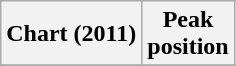<table class="wikitable plainrowheaders">
<tr>
<th scope="col">Chart (2011)</th>
<th scope="col">Peak<br>position</th>
</tr>
<tr>
</tr>
</table>
